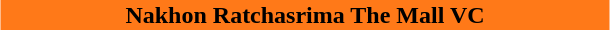<table class="toccolours" align="center" width="410px">
<tr>
<th style="background:#FF7918">Nakhon Ratchasrima The Mall VC</th>
</tr>
<tr>
<td><div><br>







</div></td>
</tr>
</table>
